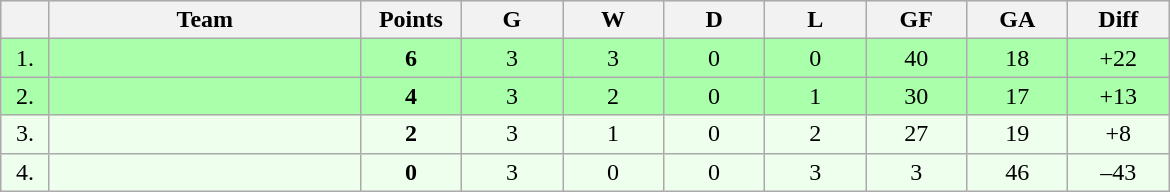<table class=wikitable style="text-align:center">
<tr bgcolor="#DCDCDC">
<th width="25"></th>
<th width="200">Team</th>
<th width="60">Points</th>
<th width="60">G</th>
<th width="60">W</th>
<th width="60">D</th>
<th width="60">L</th>
<th width="60">GF</th>
<th width="60">GA</th>
<th width="60">Diff</th>
</tr>
<tr bgcolor=#AAFFAA>
<td>1.</td>
<td align=left></td>
<td><strong>6</strong></td>
<td>3</td>
<td>3</td>
<td>0</td>
<td>0</td>
<td>40</td>
<td>18</td>
<td>+22</td>
</tr>
<tr bgcolor=#AAFFAA>
<td>2.</td>
<td align=left></td>
<td><strong>4</strong></td>
<td>3</td>
<td>2</td>
<td>0</td>
<td>1</td>
<td>30</td>
<td>17</td>
<td>+13</td>
</tr>
<tr bgcolor=#EEFFEE>
<td>3.</td>
<td align=left></td>
<td><strong>2</strong></td>
<td>3</td>
<td>1</td>
<td>0</td>
<td>2</td>
<td>27</td>
<td>19</td>
<td>+8</td>
</tr>
<tr bgcolor=#EEFFEE>
<td>4.</td>
<td align=left></td>
<td><strong>0</strong></td>
<td>3</td>
<td>0</td>
<td>0</td>
<td>3</td>
<td>3</td>
<td>46</td>
<td>–43</td>
</tr>
</table>
